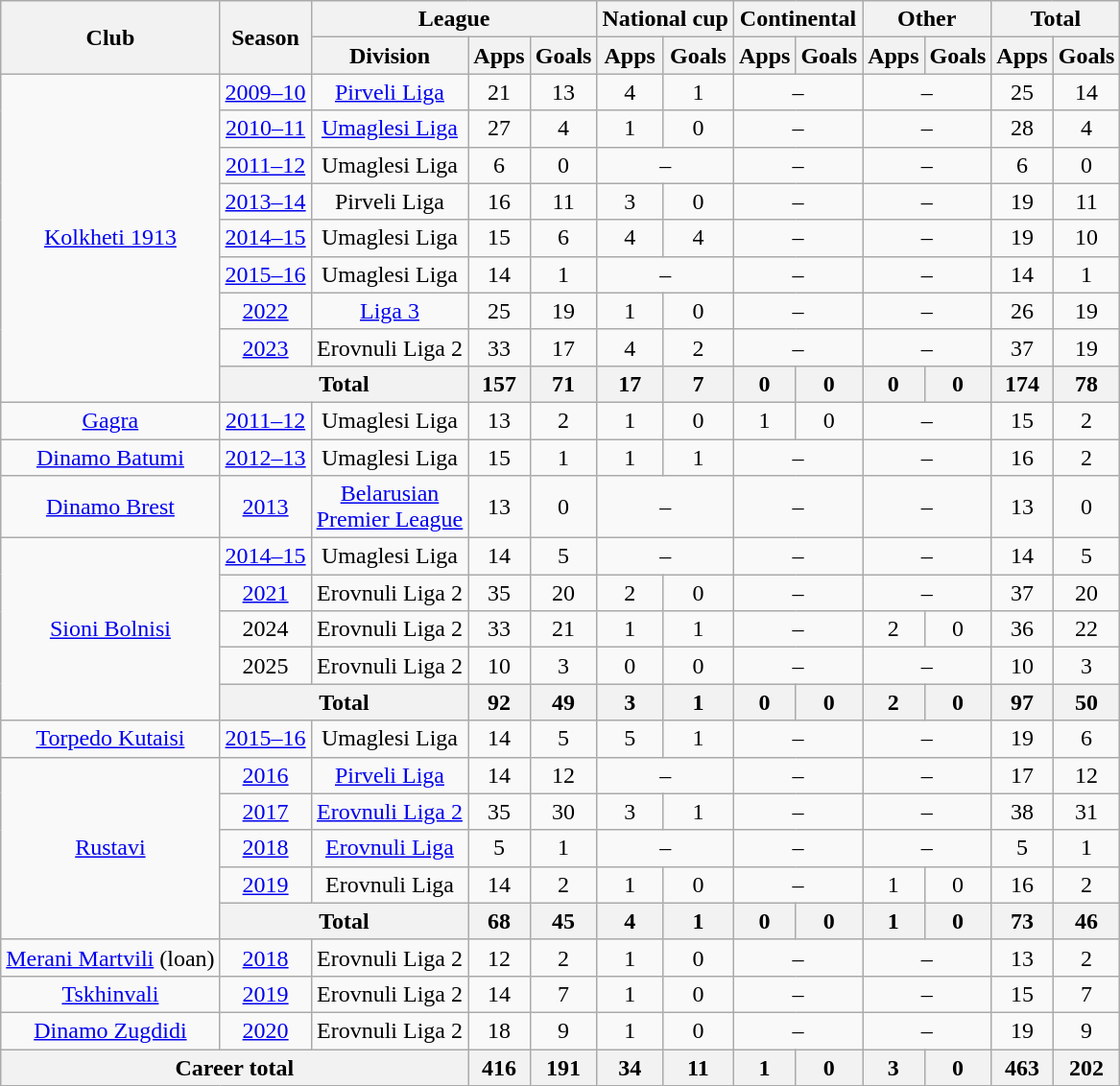<table class="wikitable" style="text-align:center">
<tr>
<th rowspan="2">Club</th>
<th rowspan="2">Season</th>
<th colspan="3">League</th>
<th colspan="2">National cup</th>
<th colspan="2">Continental</th>
<th colspan="2">Other</th>
<th colspan="2">Total</th>
</tr>
<tr>
<th>Division</th>
<th>Apps</th>
<th>Goals</th>
<th>Apps</th>
<th>Goals</th>
<th>Apps</th>
<th>Goals</th>
<th>Apps</th>
<th>Goals</th>
<th>Apps</th>
<th>Goals</th>
</tr>
<tr>
<td rowspan="9"><a href='#'>Kolkheti 1913</a></td>
<td><a href='#'>2009–10</a></td>
<td><a href='#'>Pirveli Liga</a></td>
<td>21</td>
<td>13</td>
<td>4</td>
<td>1</td>
<td colspan="2">–</td>
<td colspan="2">–</td>
<td>25</td>
<td>14</td>
</tr>
<tr>
<td><a href='#'>2010–11</a></td>
<td><a href='#'>Umaglesi Liga</a></td>
<td>27</td>
<td>4</td>
<td>1</td>
<td>0</td>
<td colspan="2">–</td>
<td colspan="2">–</td>
<td>28</td>
<td>4</td>
</tr>
<tr>
<td><a href='#'>2011–12</a></td>
<td>Umaglesi Liga</td>
<td>6</td>
<td>0</td>
<td colspan="2">–</td>
<td colspan="2">–</td>
<td colspan="2">–</td>
<td>6</td>
<td>0</td>
</tr>
<tr>
<td><a href='#'>2013–14</a></td>
<td>Pirveli Liga</td>
<td>16</td>
<td>11</td>
<td>3</td>
<td>0</td>
<td colspan="2">–</td>
<td colspan="2">–</td>
<td>19</td>
<td>11</td>
</tr>
<tr>
<td><a href='#'>2014–15</a></td>
<td>Umaglesi Liga</td>
<td>15</td>
<td>6</td>
<td>4</td>
<td>4</td>
<td colspan="2">–</td>
<td colspan="2">–</td>
<td>19</td>
<td>10</td>
</tr>
<tr>
<td><a href='#'>2015–16</a></td>
<td>Umaglesi Liga</td>
<td>14</td>
<td>1</td>
<td colspan="2">–</td>
<td colspan="2">–</td>
<td colspan="2">–</td>
<td>14</td>
<td>1</td>
</tr>
<tr>
<td><a href='#'>2022</a></td>
<td><a href='#'>Liga 3</a></td>
<td>25</td>
<td>19</td>
<td>1</td>
<td>0</td>
<td colspan="2">–</td>
<td colspan="2">–</td>
<td>26</td>
<td>19</td>
</tr>
<tr>
<td><a href='#'>2023</a></td>
<td>Erovnuli Liga 2</td>
<td>33</td>
<td>17</td>
<td>4</td>
<td>2</td>
<td colspan="2">–</td>
<td colspan="2">–</td>
<td>37</td>
<td>19</td>
</tr>
<tr>
<th colspan="2">Total</th>
<th>157</th>
<th>71</th>
<th>17</th>
<th>7</th>
<th>0</th>
<th>0</th>
<th>0</th>
<th>0</th>
<th>174</th>
<th>78</th>
</tr>
<tr>
<td><a href='#'>Gagra</a></td>
<td><a href='#'>2011–12</a></td>
<td>Umaglesi Liga</td>
<td>13</td>
<td>2</td>
<td>1</td>
<td>0</td>
<td>1</td>
<td>0</td>
<td colspan="2">–</td>
<td>15</td>
<td>2</td>
</tr>
<tr>
<td><a href='#'>Dinamo Batumi</a></td>
<td><a href='#'>2012–13</a></td>
<td>Umaglesi Liga</td>
<td>15</td>
<td>1</td>
<td>1</td>
<td>1</td>
<td colspan="2">–</td>
<td colspan="2">–</td>
<td>16</td>
<td>2</td>
</tr>
<tr>
<td><a href='#'>Dinamo Brest</a></td>
<td><a href='#'>2013</a></td>
<td><a href='#'>Belarusian <br>Premier League</a></td>
<td>13</td>
<td>0</td>
<td colspan="2">–</td>
<td colspan="2">–</td>
<td colspan="2">–</td>
<td>13</td>
<td>0</td>
</tr>
<tr>
<td rowspan="5"><a href='#'>Sioni Bolnisi</a></td>
<td><a href='#'>2014–15</a></td>
<td>Umaglesi Liga</td>
<td>14</td>
<td>5</td>
<td colspan="2">–</td>
<td colspan="2">–</td>
<td colspan="2">–</td>
<td>14</td>
<td>5</td>
</tr>
<tr>
<td><a href='#'>2021</a></td>
<td>Erovnuli Liga 2</td>
<td>35</td>
<td>20</td>
<td>2</td>
<td>0</td>
<td colspan="2">–</td>
<td colspan="2">–</td>
<td>37</td>
<td>20</td>
</tr>
<tr>
<td>2024</td>
<td>Erovnuli Liga 2</td>
<td>33</td>
<td>21</td>
<td>1</td>
<td>1</td>
<td colspan="2">–</td>
<td>2</td>
<td>0</td>
<td>36</td>
<td>22</td>
</tr>
<tr>
<td>2025</td>
<td>Erovnuli Liga 2</td>
<td>10</td>
<td>3</td>
<td>0</td>
<td>0</td>
<td colspan="2">–</td>
<td colspan="2">–</td>
<td>10</td>
<td>3</td>
</tr>
<tr>
<th colspan="2">Total</th>
<th>92</th>
<th>49</th>
<th>3</th>
<th>1</th>
<th>0</th>
<th>0</th>
<th>2</th>
<th>0</th>
<th>97</th>
<th>50</th>
</tr>
<tr>
<td><a href='#'>Torpedo Kutaisi</a></td>
<td><a href='#'>2015–16</a></td>
<td>Umaglesi Liga</td>
<td>14</td>
<td>5</td>
<td>5</td>
<td>1</td>
<td colspan="2">–</td>
<td colspan="2">–</td>
<td>19</td>
<td>6</td>
</tr>
<tr>
<td rowspan="5"><a href='#'>Rustavi</a></td>
<td><a href='#'>2016</a></td>
<td><a href='#'>Pirveli Liga</a></td>
<td>14</td>
<td>12</td>
<td colspan="2">–</td>
<td colspan="2">–</td>
<td colspan="2">–</td>
<td>17</td>
<td>12</td>
</tr>
<tr>
<td><a href='#'>2017</a></td>
<td><a href='#'>Erovnuli Liga 2</a></td>
<td>35</td>
<td>30</td>
<td>3</td>
<td>1</td>
<td colspan="2">–</td>
<td colspan="2">–</td>
<td>38</td>
<td>31</td>
</tr>
<tr>
<td><a href='#'>2018</a></td>
<td><a href='#'>Erovnuli Liga</a></td>
<td>5</td>
<td>1</td>
<td colspan="2">–</td>
<td colspan="2">–</td>
<td colspan="2">–</td>
<td>5</td>
<td>1</td>
</tr>
<tr>
<td><a href='#'>2019</a></td>
<td>Erovnuli Liga</td>
<td>14</td>
<td>2</td>
<td>1</td>
<td>0</td>
<td colspan="2">–</td>
<td>1</td>
<td>0</td>
<td>16</td>
<td>2</td>
</tr>
<tr>
<th colspan="2">Total</th>
<th>68</th>
<th>45</th>
<th>4</th>
<th>1</th>
<th>0</th>
<th>0</th>
<th>1</th>
<th>0</th>
<th>73</th>
<th>46</th>
</tr>
<tr>
<td><a href='#'>Merani Martvili</a> (loan)</td>
<td><a href='#'>2018</a></td>
<td>Erovnuli Liga 2</td>
<td>12</td>
<td>2</td>
<td>1</td>
<td>0</td>
<td colspan="2">–</td>
<td colspan="2">–</td>
<td>13</td>
<td>2</td>
</tr>
<tr>
<td><a href='#'>Tskhinvali</a></td>
<td><a href='#'>2019</a></td>
<td>Erovnuli Liga 2</td>
<td>14</td>
<td>7</td>
<td>1</td>
<td>0</td>
<td colspan="2">–</td>
<td colspan="2">–</td>
<td>15</td>
<td>7</td>
</tr>
<tr>
<td><a href='#'>Dinamo Zugdidi</a></td>
<td><a href='#'>2020</a></td>
<td>Erovnuli Liga 2</td>
<td>18</td>
<td>9</td>
<td>1</td>
<td>0</td>
<td colspan="2">–</td>
<td colspan="2">–</td>
<td>19</td>
<td>9</td>
</tr>
<tr>
<th colspan="3">Career total</th>
<th>416</th>
<th>191</th>
<th>34</th>
<th>11</th>
<th>1</th>
<th>0</th>
<th>3</th>
<th>0</th>
<th>463</th>
<th>202</th>
</tr>
</table>
